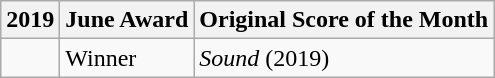<table class="wikitable">
<tr>
<th>2019</th>
<th>June Award</th>
<th>Original Score of the Month</th>
</tr>
<tr>
<td></td>
<td>Winner</td>
<td><em>Sound</em> (2019)</td>
</tr>
</table>
